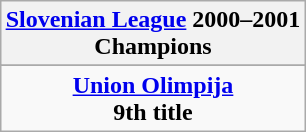<table class="wikitable" style="text-align: center; margin: 0 auto;">
<tr>
<th><a href='#'>Slovenian League</a> 2000–2001<br>Champions</th>
</tr>
<tr>
</tr>
<tr>
<td><strong><a href='#'>Union Olimpija</a></strong><br><strong>9th title</strong></td>
</tr>
</table>
